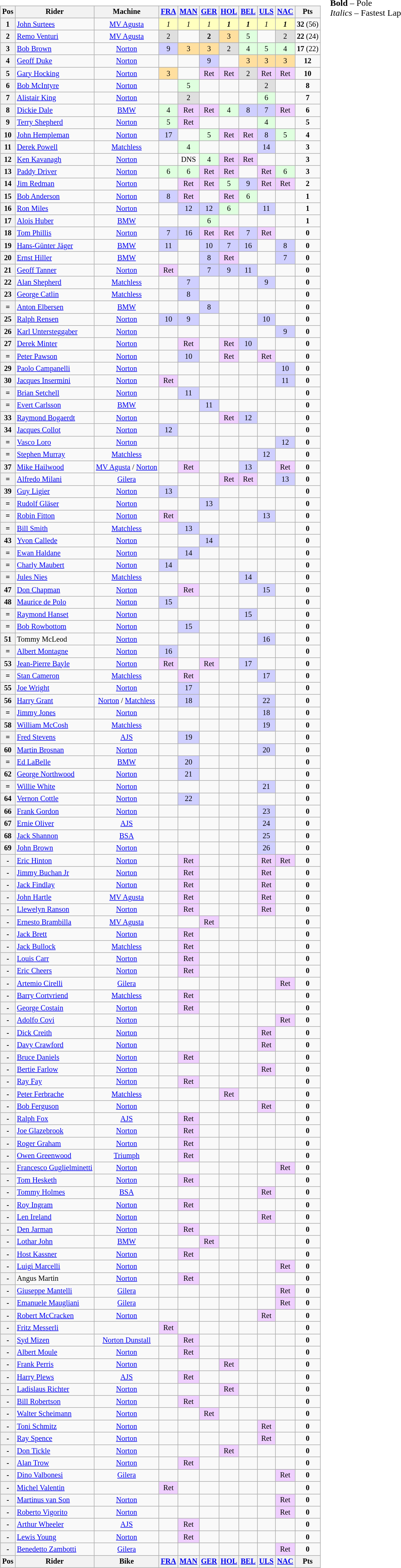<table>
<tr>
<td><br><table class="wikitable" style="font-size: 85%; text-align:center">
<tr valign="top">
<th valign="middle">Pos</th>
<th valign="middle">Rider</th>
<th valign="middle">Machine</th>
<th><a href='#'>FRA</a><br></th>
<th><a href='#'>MAN</a><br></th>
<th><a href='#'>GER</a><br></th>
<th><a href='#'>HOL</a><br></th>
<th><a href='#'>BEL</a><br></th>
<th><a href='#'>ULS</a><br></th>
<th><a href='#'>NAC</a><br></th>
<th valign="middle">Pts</th>
</tr>
<tr>
<th>1</th>
<td align="left"> <a href='#'>John Surtees</a></td>
<td><a href='#'>MV Agusta</a></td>
<td style="background:#ffffbf;"><em>1</em></td>
<td style="background:#ffffbf;"><em>1</em></td>
<td style="background:#ffffbf;"><em>1</em></td>
<td style="background:#ffffbf;"><strong><em>1</em></strong></td>
<td style="background:#ffffbf;"><strong><em>1</em></strong></td>
<td style="background:#ffffbf;"><em>1</em></td>
<td style="background:#ffffbf;"><strong><em>1</em></strong></td>
<td><strong>32</strong> (56)</td>
</tr>
<tr>
<th>2</th>
<td align="left"> <a href='#'>Remo Venturi</a></td>
<td><a href='#'>MV Agusta</a></td>
<td style="background:#dfdfdf;">2</td>
<td></td>
<td style="background:#dfdfdf;"><strong>2</strong></td>
<td style="background:#ffdf9f;">3</td>
<td style="background:#dfffdf;">5</td>
<td></td>
<td style="background:#dfdfdf;">2</td>
<td><strong>22</strong> (24)</td>
</tr>
<tr>
<th>3</th>
<td align="left"> <a href='#'>Bob Brown</a></td>
<td><a href='#'>Norton</a></td>
<td style="background:#cfcfff;">9</td>
<td style="background:#ffdf9f;">3</td>
<td style="background:#ffdf9f;">3</td>
<td style="background:#dfdfdf;">2</td>
<td style="background:#dfffdf;">4</td>
<td style="background:#dfffdf;">5</td>
<td style="background:#dfffdf;">4</td>
<td><strong>17</strong> (22)</td>
</tr>
<tr>
<th>4</th>
<td align="left"> <a href='#'>Geoff Duke</a></td>
<td><a href='#'>Norton</a></td>
<td></td>
<td></td>
<td style="background:#cfcfff;">9</td>
<td></td>
<td style="background:#ffdf9f;">3</td>
<td style="background:#ffdf9f;">3</td>
<td style="background:#ffdf9f;">3</td>
<td><strong>12</strong></td>
</tr>
<tr>
<th>5</th>
<td align="left"> <a href='#'>Gary Hocking</a></td>
<td><a href='#'>Norton</a></td>
<td style="background:#ffdf9f;">3</td>
<td></td>
<td style="background:#efcfff;">Ret</td>
<td style="background:#efcfff;">Ret</td>
<td style="background:#dfdfdf;">2</td>
<td style="background:#efcfff;">Ret</td>
<td style="background:#efcfff;">Ret</td>
<td><strong>10</strong></td>
</tr>
<tr>
<th>6</th>
<td align="left"> <a href='#'>Bob McIntyre</a></td>
<td><a href='#'>Norton</a></td>
<td></td>
<td style="background:#dfffdf;">5</td>
<td></td>
<td></td>
<td></td>
<td style="background:#dfdfdf;">2</td>
<td></td>
<td><strong>8</strong></td>
</tr>
<tr>
<th>7</th>
<td align="left"> <a href='#'>Alistair King</a></td>
<td><a href='#'>Norton</a></td>
<td></td>
<td style="background:#dfdfdf;">2</td>
<td></td>
<td></td>
<td></td>
<td style="background:#dfffdf;">6</td>
<td></td>
<td><strong>7</strong></td>
</tr>
<tr>
<th>8</th>
<td align="left"> <a href='#'>Dickie Dale</a></td>
<td><a href='#'>BMW</a></td>
<td style="background:#dfffdf;">4</td>
<td style="background:#efcfff;">Ret</td>
<td style="background:#efcfff;">Ret</td>
<td style="background:#dfffdf;">4</td>
<td style="background:#cfcfff;">8</td>
<td style="background:#cfcfff;">7</td>
<td style="background:#efcfff;">Ret</td>
<td><strong>6</strong></td>
</tr>
<tr>
<th>9</th>
<td align="left"> <a href='#'>Terry Shepherd</a></td>
<td><a href='#'>Norton</a></td>
<td style="background:#dfffdf;">5</td>
<td style="background:#efcfff;">Ret</td>
<td></td>
<td></td>
<td></td>
<td style="background:#dfffdf;">4</td>
<td></td>
<td><strong>5</strong></td>
</tr>
<tr>
<th>10</th>
<td align="left"> <a href='#'>John Hempleman</a></td>
<td><a href='#'>Norton</a></td>
<td style="background:#cfcfff;">17</td>
<td></td>
<td style="background:#dfffdf;">5</td>
<td style="background:#efcfff;">Ret</td>
<td style="background:#efcfff;">Ret</td>
<td style="background:#cfcfff;">8</td>
<td style="background:#dfffdf;">5</td>
<td><strong>4</strong></td>
</tr>
<tr>
<th>11</th>
<td align="left"> <a href='#'>Derek Powell</a></td>
<td><a href='#'>Matchless</a></td>
<td></td>
<td style="background:#dfffdf;">4</td>
<td></td>
<td></td>
<td></td>
<td style="background:#cfcfff;">14</td>
<td></td>
<td><strong>3</strong></td>
</tr>
<tr>
<th>12</th>
<td align="left"> <a href='#'>Ken Kavanagh</a></td>
<td><a href='#'>Norton</a></td>
<td></td>
<td>DNS</td>
<td style="background:#dfffdf;">4</td>
<td style="background:#efcfff;">Ret</td>
<td style="background:#efcfff;">Ret</td>
<td></td>
<td></td>
<td><strong>3</strong></td>
</tr>
<tr>
<th>13</th>
<td align="left"> <a href='#'>Paddy Driver</a></td>
<td><a href='#'>Norton</a></td>
<td style="background:#dfffdf;">6</td>
<td style="background:#dfffdf;">6</td>
<td style="background:#efcfff;">Ret</td>
<td style="background:#efcfff;">Ret</td>
<td></td>
<td style="background:#efcfff;">Ret</td>
<td style="background:#dfffdf;">6</td>
<td><strong>3</strong></td>
</tr>
<tr>
<th>14</th>
<td align="left"> <a href='#'>Jim Redman</a></td>
<td><a href='#'>Norton</a></td>
<td></td>
<td style="background:#efcfff;">Ret</td>
<td style="background:#efcfff;">Ret</td>
<td style="background:#dfffdf;">5</td>
<td style="background:#cfcfff;">9</td>
<td style="background:#efcfff;">Ret</td>
<td style="background:#efcfff;">Ret</td>
<td><strong>2</strong></td>
</tr>
<tr>
<th>15</th>
<td align="left"> <a href='#'>Bob Anderson</a></td>
<td><a href='#'>Norton</a></td>
<td style="background:#cfcfff;">8</td>
<td style="background:#efcfff;">Ret</td>
<td></td>
<td style="background:#efcfff;">Ret</td>
<td style="background:#dfffdf;">6</td>
<td></td>
<td></td>
<td><strong>1</strong></td>
</tr>
<tr>
<th>16</th>
<td align="left"> <a href='#'>Ron Miles</a></td>
<td><a href='#'>Norton</a></td>
<td></td>
<td style="background:#cfcfff;">12</td>
<td style="background:#cfcfff;">12</td>
<td style="background:#dfffdf;">6</td>
<td></td>
<td style="background:#cfcfff;">11</td>
<td></td>
<td><strong>1</strong></td>
</tr>
<tr>
<th>17</th>
<td align="left"> <a href='#'>Alois Huber</a></td>
<td><a href='#'>BMW</a></td>
<td></td>
<td></td>
<td style="background:#dfffdf;">6</td>
<td></td>
<td></td>
<td></td>
<td></td>
<td><strong>1</strong></td>
</tr>
<tr>
<th>18</th>
<td align="left"> <a href='#'>Tom Phillis</a></td>
<td><a href='#'>Norton</a></td>
<td style="background:#cfcfff;">7</td>
<td style="background:#cfcfff;">16</td>
<td style="background:#efcfff;">Ret</td>
<td style="background:#efcfff;">Ret</td>
<td style="background:#cfcfff;">7</td>
<td style="background:#efcfff;">Ret</td>
<td></td>
<td><strong>0</strong></td>
</tr>
<tr>
<th>19</th>
<td align="left"> <a href='#'>Hans-Günter Jäger</a></td>
<td><a href='#'>BMW</a></td>
<td style="background:#cfcfff;">11</td>
<td></td>
<td style="background:#cfcfff;">10</td>
<td style="background:#cfcfff;">7</td>
<td style="background:#cfcfff;">16</td>
<td></td>
<td style="background:#cfcfff;">8</td>
<td><strong>0</strong></td>
</tr>
<tr>
<th>20</th>
<td align="left"> <a href='#'>Ernst Hiller</a></td>
<td><a href='#'>BMW</a></td>
<td></td>
<td></td>
<td style="background:#cfcfff;">8</td>
<td style="background:#efcfff;">Ret</td>
<td></td>
<td></td>
<td style="background:#cfcfff;">7</td>
<td><strong>0</strong></td>
</tr>
<tr>
<th>21</th>
<td align="left"> <a href='#'>Geoff Tanner</a></td>
<td><a href='#'>Norton</a></td>
<td style="background:#efcfff;">Ret</td>
<td></td>
<td style="background:#cfcfff;">7</td>
<td style="background:#cfcfff;">9</td>
<td style="background:#cfcfff;">11</td>
<td></td>
<td></td>
<td><strong>0</strong></td>
</tr>
<tr>
<th>22</th>
<td align="left"> <a href='#'>Alan Shepherd</a></td>
<td><a href='#'>Matchless</a></td>
<td></td>
<td style="background:#cfcfff;">7</td>
<td></td>
<td></td>
<td></td>
<td style="background:#cfcfff;">9</td>
<td></td>
<td><strong>0</strong></td>
</tr>
<tr>
<th>23</th>
<td align="left"> <a href='#'>George Catlin</a></td>
<td><a href='#'>Matchless</a></td>
<td></td>
<td style="background:#cfcfff;">8</td>
<td></td>
<td></td>
<td></td>
<td></td>
<td></td>
<td><strong>0</strong></td>
</tr>
<tr>
<th>=</th>
<td align="left"> <a href='#'>Anton Elbersen</a></td>
<td><a href='#'>BMW</a></td>
<td></td>
<td></td>
<td style="background:#cfcfff;">8</td>
<td></td>
<td></td>
<td></td>
<td></td>
<td><strong>0</strong></td>
</tr>
<tr>
<th>25</th>
<td align="left"> <a href='#'>Ralph Rensen</a></td>
<td><a href='#'>Norton</a></td>
<td style="background:#cfcfff;">10</td>
<td style="background:#cfcfff;">9</td>
<td></td>
<td></td>
<td></td>
<td style="background:#cfcfff;">10</td>
<td></td>
<td><strong>0</strong></td>
</tr>
<tr>
<th>26</th>
<td align="left"> <a href='#'>Karl Untersteggaber</a></td>
<td><a href='#'>Norton</a></td>
<td></td>
<td></td>
<td></td>
<td></td>
<td></td>
<td></td>
<td style="background:#cfcfff;">9</td>
<td><strong>0</strong></td>
</tr>
<tr>
<th>27</th>
<td align="left"> <a href='#'>Derek Minter</a></td>
<td><a href='#'>Norton</a></td>
<td></td>
<td style="background:#efcfff;">Ret</td>
<td></td>
<td style="background:#efcfff;">Ret</td>
<td style="background:#cfcfff;">10</td>
<td></td>
<td></td>
<td><strong>0</strong></td>
</tr>
<tr>
<th>=</th>
<td align="left"> <a href='#'>Peter Pawson</a></td>
<td><a href='#'>Norton</a></td>
<td></td>
<td style="background:#cfcfff;">10</td>
<td></td>
<td style="background:#efcfff;">Ret</td>
<td></td>
<td style="background:#efcfff;">Ret</td>
<td></td>
<td><strong>0</strong></td>
</tr>
<tr>
<th>29</th>
<td align="left"> <a href='#'>Paolo Campanelli</a></td>
<td><a href='#'>Norton</a></td>
<td></td>
<td></td>
<td></td>
<td></td>
<td></td>
<td></td>
<td style="background:#cfcfff;">10</td>
<td><strong>0</strong></td>
</tr>
<tr>
<th>30</th>
<td align="left"> <a href='#'>Jacques Insermini</a></td>
<td><a href='#'>Norton</a></td>
<td style="background:#efcfff;">Ret</td>
<td></td>
<td></td>
<td></td>
<td></td>
<td></td>
<td style="background:#cfcfff;">11</td>
<td><strong>0</strong></td>
</tr>
<tr>
<th>=</th>
<td align="left"> <a href='#'>Brian Setchell</a></td>
<td><a href='#'>Norton</a></td>
<td></td>
<td style="background:#cfcfff;">11</td>
<td></td>
<td></td>
<td></td>
<td></td>
<td></td>
<td><strong>0</strong></td>
</tr>
<tr>
<th>=</th>
<td align="left"> <a href='#'>Evert Carlsson</a></td>
<td><a href='#'>BMW</a></td>
<td></td>
<td></td>
<td style="background:#cfcfff;">11</td>
<td></td>
<td></td>
<td></td>
<td></td>
<td><strong>0</strong></td>
</tr>
<tr>
<th>33</th>
<td align="left"> <a href='#'>Raymond Bogaerdt</a></td>
<td><a href='#'>Norton</a></td>
<td></td>
<td></td>
<td></td>
<td style="background:#efcfff;">Ret</td>
<td style="background:#cfcfff;">12</td>
<td></td>
<td></td>
<td><strong>0</strong></td>
</tr>
<tr>
<th>34</th>
<td align="left"> <a href='#'>Jacques Collot</a></td>
<td><a href='#'>Norton</a></td>
<td style="background:#cfcfff;">12</td>
<td></td>
<td></td>
<td></td>
<td></td>
<td></td>
<td></td>
<td><strong>0</strong></td>
</tr>
<tr>
<th>=</th>
<td align="left"> <a href='#'>Vasco Loro</a></td>
<td><a href='#'>Norton</a></td>
<td></td>
<td></td>
<td></td>
<td></td>
<td></td>
<td></td>
<td style="background:#cfcfff;">12</td>
<td><strong>0</strong></td>
</tr>
<tr>
<th>=</th>
<td align="left"> <a href='#'>Stephen Murray</a></td>
<td><a href='#'>Matchless</a></td>
<td></td>
<td></td>
<td></td>
<td></td>
<td></td>
<td style="background:#cfcfff;">12</td>
<td></td>
<td><strong>0</strong></td>
</tr>
<tr>
<th>37</th>
<td align="left"> <a href='#'>Mike Hailwood</a></td>
<td><a href='#'>MV Agusta</a> / <a href='#'>Norton</a></td>
<td></td>
<td style="background:#efcfff;">Ret</td>
<td></td>
<td></td>
<td style="background:#cfcfff;">13</td>
<td></td>
<td style="background:#efcfff;">Ret</td>
<td><strong>0</strong></td>
</tr>
<tr>
<th>=</th>
<td align="left"> <a href='#'>Alfredo Milani</a></td>
<td><a href='#'>Gilera</a></td>
<td></td>
<td></td>
<td></td>
<td style="background:#efcfff;">Ret</td>
<td style="background:#efcfff;">Ret</td>
<td></td>
<td style="background:#cfcfff;">13</td>
<td><strong>0</strong></td>
</tr>
<tr>
<th>39</th>
<td align="left"> <a href='#'>Guy Ligier</a></td>
<td><a href='#'>Norton</a></td>
<td style="background:#cfcfff;">13</td>
<td></td>
<td></td>
<td></td>
<td></td>
<td></td>
<td></td>
<td><strong>0</strong></td>
</tr>
<tr>
<th>=</th>
<td align="left"> <a href='#'>Rudolf Gläser</a></td>
<td><a href='#'>Norton</a></td>
<td></td>
<td></td>
<td style="background:#cfcfff;">13</td>
<td></td>
<td></td>
<td></td>
<td></td>
<td><strong>0</strong></td>
</tr>
<tr>
<th>=</th>
<td align="left"> <a href='#'>Robin Fitton</a></td>
<td><a href='#'>Norton</a></td>
<td style="background:#efcfff;">Ret</td>
<td></td>
<td></td>
<td></td>
<td></td>
<td style="background:#cfcfff;">13</td>
<td></td>
<td><strong>0</strong></td>
</tr>
<tr>
<th>=</th>
<td align="left"> <a href='#'>Bill Smith</a></td>
<td><a href='#'>Matchless</a></td>
<td></td>
<td style="background:#cfcfff;">13</td>
<td></td>
<td></td>
<td></td>
<td></td>
<td></td>
<td><strong>0</strong></td>
</tr>
<tr>
<th>43</th>
<td align="left"> <a href='#'>Yvon Callede</a></td>
<td><a href='#'>Norton</a></td>
<td></td>
<td></td>
<td style="background:#cfcfff;">14</td>
<td></td>
<td></td>
<td></td>
<td></td>
<td><strong>0</strong></td>
</tr>
<tr>
<th>=</th>
<td align="left"> <a href='#'>Ewan Haldane</a></td>
<td><a href='#'>Norton</a></td>
<td></td>
<td style="background:#cfcfff;">14</td>
<td></td>
<td></td>
<td></td>
<td></td>
<td></td>
<td><strong>0</strong></td>
</tr>
<tr>
<th>=</th>
<td align="left"> <a href='#'>Charly Maubert</a></td>
<td><a href='#'>Norton</a></td>
<td style="background:#cfcfff;">14</td>
<td></td>
<td></td>
<td></td>
<td></td>
<td></td>
<td></td>
<td><strong>0</strong></td>
</tr>
<tr>
<th>=</th>
<td align="left"> <a href='#'>Jules Nies</a></td>
<td><a href='#'>Matchless</a></td>
<td></td>
<td></td>
<td></td>
<td></td>
<td style="background:#cfcfff;">14</td>
<td></td>
<td></td>
<td><strong>0</strong></td>
</tr>
<tr>
<th>47</th>
<td align="left"> <a href='#'>Don Chapman</a></td>
<td><a href='#'>Norton</a></td>
<td></td>
<td style="background:#efcfff;">Ret</td>
<td></td>
<td></td>
<td></td>
<td style="background:#cfcfff;">15</td>
<td></td>
<td><strong>0</strong></td>
</tr>
<tr>
<th>48</th>
<td align="left"> <a href='#'>Maurice de Polo</a></td>
<td><a href='#'>Norton</a></td>
<td style="background:#cfcfff;">15</td>
<td></td>
<td></td>
<td></td>
<td></td>
<td></td>
<td></td>
<td><strong>0</strong></td>
</tr>
<tr>
<th>=</th>
<td align="left"> <a href='#'>Raymond Hanset</a></td>
<td><a href='#'>Norton</a></td>
<td></td>
<td></td>
<td></td>
<td></td>
<td style="background:#cfcfff;">15</td>
<td></td>
<td></td>
<td><strong>0</strong></td>
</tr>
<tr>
<th>=</th>
<td align="left"> <a href='#'>Bob Rowbottom</a></td>
<td><a href='#'>Norton</a></td>
<td></td>
<td style="background:#cfcfff;">15</td>
<td></td>
<td></td>
<td></td>
<td></td>
<td></td>
<td><strong>0</strong></td>
</tr>
<tr>
<th>51</th>
<td align="left"> Tommy McLeod</td>
<td><a href='#'>Norton</a></td>
<td></td>
<td></td>
<td></td>
<td></td>
<td></td>
<td style="background:#cfcfff;">16</td>
<td></td>
<td><strong>0</strong></td>
</tr>
<tr>
<th>=</th>
<td align="left"> <a href='#'>Albert Montagne</a></td>
<td><a href='#'>Norton</a></td>
<td style="background:#cfcfff;">16</td>
<td></td>
<td></td>
<td></td>
<td></td>
<td></td>
<td></td>
<td><strong>0</strong></td>
</tr>
<tr>
<th>53</th>
<td align="left"> <a href='#'>Jean-Pierre Bayle</a></td>
<td><a href='#'>Norton</a></td>
<td style="background:#efcfff;">Ret</td>
<td></td>
<td style="background:#efcfff;">Ret</td>
<td></td>
<td style="background:#cfcfff;">17</td>
<td></td>
<td></td>
<td><strong>0</strong></td>
</tr>
<tr>
<th>=</th>
<td align="left"> <a href='#'>Stan Cameron</a></td>
<td><a href='#'>Matchless</a></td>
<td></td>
<td style="background:#efcfff;">Ret</td>
<td></td>
<td></td>
<td></td>
<td style="background:#cfcfff;">17</td>
<td></td>
<td><strong>0</strong></td>
</tr>
<tr>
<th>55</th>
<td align="left"> <a href='#'>Joe Wright</a></td>
<td><a href='#'>Norton</a></td>
<td></td>
<td style="background:#cfcfff;">17</td>
<td></td>
<td></td>
<td></td>
<td></td>
<td></td>
<td><strong>0</strong></td>
</tr>
<tr>
<th>56</th>
<td align="left"> <a href='#'>Harry Grant</a></td>
<td><a href='#'>Norton</a> / <a href='#'>Matchless</a></td>
<td></td>
<td style="background:#cfcfff;">18</td>
<td></td>
<td></td>
<td></td>
<td style="background:#cfcfff;">22</td>
<td></td>
<td><strong>0</strong></td>
</tr>
<tr>
<th>=</th>
<td align="left"> <a href='#'>Jimmy Jones</a></td>
<td><a href='#'>Norton</a></td>
<td></td>
<td></td>
<td></td>
<td></td>
<td></td>
<td style="background:#cfcfff;">18</td>
<td></td>
<td><strong>0</strong></td>
</tr>
<tr>
<th>58</th>
<td align="left"> <a href='#'>William McCosh</a></td>
<td><a href='#'>Matchless</a></td>
<td></td>
<td></td>
<td></td>
<td></td>
<td></td>
<td style="background:#cfcfff;">19</td>
<td></td>
<td><strong>0</strong></td>
</tr>
<tr>
<th>=</th>
<td align="left"> <a href='#'>Fred Stevens</a></td>
<td><a href='#'>AJS</a></td>
<td></td>
<td style="background:#cfcfff;">19</td>
<td></td>
<td></td>
<td></td>
<td></td>
<td></td>
<td><strong>0</strong></td>
</tr>
<tr>
<th>60</th>
<td align="left"> <a href='#'>Martin Brosnan</a></td>
<td><a href='#'>Norton</a></td>
<td></td>
<td></td>
<td></td>
<td></td>
<td></td>
<td style="background:#cfcfff;">20</td>
<td></td>
<td><strong>0</strong></td>
</tr>
<tr>
<th>=</th>
<td align="left"> <a href='#'>Ed LaBelle</a></td>
<td><a href='#'>BMW</a></td>
<td></td>
<td style="background:#cfcfff;">20</td>
<td></td>
<td></td>
<td></td>
<td></td>
<td></td>
<td><strong>0</strong></td>
</tr>
<tr>
<th>62</th>
<td align="left"> <a href='#'>George Northwood</a></td>
<td><a href='#'>Norton</a></td>
<td></td>
<td style="background:#cfcfff;">21</td>
<td></td>
<td></td>
<td></td>
<td></td>
<td></td>
<td><strong>0</strong></td>
</tr>
<tr>
<th>=</th>
<td align="left"> <a href='#'>Willie White</a></td>
<td><a href='#'>Norton</a></td>
<td></td>
<td></td>
<td></td>
<td></td>
<td></td>
<td style="background:#cfcfff;">21</td>
<td></td>
<td><strong>0</strong></td>
</tr>
<tr>
<th>64</th>
<td align="left"> <a href='#'>Vernon Cottle</a></td>
<td><a href='#'>Norton</a></td>
<td></td>
<td style="background:#cfcfff;">22</td>
<td></td>
<td></td>
<td></td>
<td></td>
<td></td>
<td><strong>0</strong></td>
</tr>
<tr>
<th>66</th>
<td align="left"> <a href='#'>Frank Gordon</a></td>
<td><a href='#'>Norton</a></td>
<td></td>
<td></td>
<td></td>
<td></td>
<td></td>
<td style="background:#cfcfff;">23</td>
<td></td>
<td><strong>0</strong></td>
</tr>
<tr>
<th>67</th>
<td align="left"> <a href='#'>Ernie Oliver</a></td>
<td><a href='#'>AJS</a></td>
<td></td>
<td></td>
<td></td>
<td></td>
<td></td>
<td style="background:#cfcfff;">24</td>
<td></td>
<td><strong>0</strong></td>
</tr>
<tr>
<th>68</th>
<td align="left"> <a href='#'>Jack Shannon</a></td>
<td><a href='#'>BSA</a></td>
<td></td>
<td></td>
<td></td>
<td></td>
<td></td>
<td style="background:#cfcfff;">25</td>
<td></td>
<td><strong>0</strong></td>
</tr>
<tr>
<th>69</th>
<td align="left"> <a href='#'>John Brown</a></td>
<td><a href='#'>Norton</a></td>
<td></td>
<td></td>
<td></td>
<td></td>
<td></td>
<td style="background:#cfcfff;">26</td>
<td></td>
<td><strong>0</strong></td>
</tr>
<tr>
<th>-</th>
<td align="left"> <a href='#'>Eric Hinton</a></td>
<td><a href='#'>Norton</a></td>
<td></td>
<td style="background:#efcfff;">Ret</td>
<td></td>
<td></td>
<td></td>
<td style="background:#efcfff;">Ret</td>
<td style="background:#efcfff;">Ret</td>
<td><strong>0</strong></td>
</tr>
<tr>
<th>-</th>
<td align="left"> <a href='#'>Jimmy Buchan Jr</a></td>
<td><a href='#'>Norton</a></td>
<td></td>
<td style="background:#efcfff;">Ret</td>
<td></td>
<td></td>
<td></td>
<td style="background:#efcfff;">Ret</td>
<td></td>
<td><strong>0</strong></td>
</tr>
<tr>
<th>-</th>
<td align="left"> <a href='#'>Jack Findlay</a></td>
<td><a href='#'>Norton</a></td>
<td></td>
<td style="background:#efcfff;">Ret</td>
<td></td>
<td></td>
<td></td>
<td style="background:#efcfff;">Ret</td>
<td></td>
<td><strong>0</strong></td>
</tr>
<tr>
<th>-</th>
<td align="left"> <a href='#'>John Hartle</a></td>
<td><a href='#'>MV Agusta</a></td>
<td></td>
<td style="background:#efcfff;">Ret</td>
<td></td>
<td></td>
<td></td>
<td style="background:#efcfff;">Ret</td>
<td></td>
<td><strong>0</strong></td>
</tr>
<tr>
<th>-</th>
<td align="left"> <a href='#'>Llewelyn Ranson</a></td>
<td><a href='#'>Norton</a></td>
<td></td>
<td style="background:#efcfff;">Ret</td>
<td></td>
<td></td>
<td></td>
<td style="background:#efcfff;">Ret</td>
<td></td>
<td><strong>0</strong></td>
</tr>
<tr>
<th>-</th>
<td align="left"> <a href='#'>Ernesto Brambilla</a></td>
<td><a href='#'>MV Agusta</a></td>
<td></td>
<td></td>
<td style="background:#efcfff;">Ret</td>
<td></td>
<td></td>
<td></td>
<td></td>
<td><strong>0</strong></td>
</tr>
<tr>
<th>-</th>
<td align="left"> <a href='#'>Jack Brett</a></td>
<td><a href='#'>Norton</a></td>
<td></td>
<td style="background:#efcfff;">Ret</td>
<td></td>
<td></td>
<td></td>
<td></td>
<td></td>
<td><strong>0</strong></td>
</tr>
<tr>
<th>-</th>
<td align="left"> <a href='#'>Jack Bullock</a></td>
<td><a href='#'>Matchless</a></td>
<td></td>
<td style="background:#efcfff;">Ret</td>
<td></td>
<td></td>
<td></td>
<td></td>
<td></td>
<td><strong>0</strong></td>
</tr>
<tr>
<th>-</th>
<td align="left"> <a href='#'>Louis Carr</a></td>
<td><a href='#'>Norton</a></td>
<td></td>
<td style="background:#efcfff;">Ret</td>
<td></td>
<td></td>
<td></td>
<td></td>
<td></td>
<td><strong>0</strong></td>
</tr>
<tr>
<th>-</th>
<td align="left"> <a href='#'>Eric Cheers</a></td>
<td><a href='#'>Norton</a></td>
<td></td>
<td style="background:#efcfff;">Ret</td>
<td></td>
<td></td>
<td></td>
<td></td>
<td></td>
<td><strong>0</strong></td>
</tr>
<tr>
<th>-</th>
<td align="left"> <a href='#'>Artemio Cirelli</a></td>
<td><a href='#'>Gilera</a></td>
<td></td>
<td></td>
<td></td>
<td></td>
<td></td>
<td></td>
<td style="background:#efcfff;">Ret</td>
<td><strong>0</strong></td>
</tr>
<tr>
<th>-</th>
<td align="left"> <a href='#'>Barry Cortvriend</a></td>
<td><a href='#'>Matchless</a></td>
<td></td>
<td style="background:#efcfff;">Ret</td>
<td></td>
<td></td>
<td></td>
<td></td>
<td></td>
<td><strong>0</strong></td>
</tr>
<tr>
<th>-</th>
<td align="left"> <a href='#'>George Costain</a></td>
<td><a href='#'>Norton</a></td>
<td></td>
<td style="background:#efcfff;">Ret</td>
<td></td>
<td></td>
<td></td>
<td></td>
<td></td>
<td><strong>0</strong></td>
</tr>
<tr>
<th>-</th>
<td align="left"> <a href='#'>Adolfo Covi</a></td>
<td><a href='#'>Norton</a></td>
<td></td>
<td></td>
<td></td>
<td></td>
<td></td>
<td></td>
<td style="background:#efcfff;">Ret</td>
<td><strong>0</strong></td>
</tr>
<tr>
<th>-</th>
<td align="left"> <a href='#'>Dick Creith</a></td>
<td><a href='#'>Norton</a></td>
<td></td>
<td></td>
<td></td>
<td></td>
<td></td>
<td style="background:#efcfff;">Ret</td>
<td></td>
<td><strong>0</strong></td>
</tr>
<tr>
<th>-</th>
<td align="left"> <a href='#'>Davy Crawford</a></td>
<td><a href='#'>Norton</a></td>
<td></td>
<td></td>
<td></td>
<td></td>
<td></td>
<td style="background:#efcfff;">Ret</td>
<td></td>
<td><strong>0</strong></td>
</tr>
<tr>
<th>-</th>
<td align="left"> <a href='#'>Bruce Daniels</a></td>
<td><a href='#'>Norton</a></td>
<td></td>
<td style="background:#efcfff;">Ret</td>
<td></td>
<td></td>
<td></td>
<td></td>
<td></td>
<td><strong>0</strong></td>
</tr>
<tr>
<th>-</th>
<td align="left"> <a href='#'>Bertie Farlow</a></td>
<td><a href='#'>Norton</a></td>
<td></td>
<td></td>
<td></td>
<td></td>
<td></td>
<td style="background:#efcfff;">Ret</td>
<td></td>
<td><strong>0</strong></td>
</tr>
<tr>
<th>-</th>
<td align="left"> <a href='#'>Ray Fay</a></td>
<td><a href='#'>Norton</a></td>
<td></td>
<td style="background:#efcfff;">Ret</td>
<td></td>
<td></td>
<td></td>
<td></td>
<td></td>
<td><strong>0</strong></td>
</tr>
<tr>
<th>-</th>
<td align="left"> <a href='#'>Peter Ferbrache</a></td>
<td><a href='#'>Matchless</a></td>
<td></td>
<td></td>
<td></td>
<td style="background:#efcfff;">Ret</td>
<td></td>
<td></td>
<td></td>
<td><strong>0</strong></td>
</tr>
<tr>
<th>-</th>
<td align="left"> <a href='#'>Bob Ferguson</a></td>
<td><a href='#'>Norton</a></td>
<td></td>
<td></td>
<td></td>
<td></td>
<td></td>
<td style="background:#efcfff;">Ret</td>
<td></td>
<td><strong>0</strong></td>
</tr>
<tr>
<th>-</th>
<td align="left"> <a href='#'>Ralph Fox</a></td>
<td><a href='#'>AJS</a></td>
<td></td>
<td style="background:#efcfff;">Ret</td>
<td></td>
<td></td>
<td></td>
<td></td>
<td></td>
<td><strong>0</strong></td>
</tr>
<tr>
<th>-</th>
<td align="left"> <a href='#'>Joe Glazebrook</a></td>
<td><a href='#'>Norton</a></td>
<td></td>
<td style="background:#efcfff;">Ret</td>
<td></td>
<td></td>
<td></td>
<td></td>
<td></td>
<td><strong>0</strong></td>
</tr>
<tr>
<th>-</th>
<td align="left"> <a href='#'>Roger Graham</a></td>
<td><a href='#'>Norton</a></td>
<td></td>
<td style="background:#efcfff;">Ret</td>
<td></td>
<td></td>
<td></td>
<td></td>
<td></td>
<td><strong>0</strong></td>
</tr>
<tr>
<th>-</th>
<td align="left"> <a href='#'>Owen Greenwood</a></td>
<td><a href='#'>Triumph</a></td>
<td></td>
<td style="background:#efcfff;">Ret</td>
<td></td>
<td></td>
<td></td>
<td></td>
<td></td>
<td><strong>0</strong></td>
</tr>
<tr>
<th>-</th>
<td align="left"> <a href='#'>Francesco Guglielminetti</a></td>
<td><a href='#'>Norton</a></td>
<td></td>
<td></td>
<td></td>
<td></td>
<td></td>
<td></td>
<td style="background:#efcfff;">Ret</td>
<td><strong>0</strong></td>
</tr>
<tr>
<th>-</th>
<td align="left"> <a href='#'>Tom Hesketh</a></td>
<td><a href='#'>Norton</a></td>
<td></td>
<td style="background:#efcfff;">Ret</td>
<td></td>
<td></td>
<td></td>
<td></td>
<td></td>
<td><strong>0</strong></td>
</tr>
<tr>
<th>-</th>
<td align="left"> <a href='#'>Tommy Holmes</a></td>
<td><a href='#'>BSA</a></td>
<td></td>
<td></td>
<td></td>
<td></td>
<td></td>
<td style="background:#efcfff;">Ret</td>
<td></td>
<td><strong>0</strong></td>
</tr>
<tr>
<th>-</th>
<td align="left"> <a href='#'>Roy Ingram</a></td>
<td><a href='#'>Norton</a></td>
<td></td>
<td style="background:#efcfff;">Ret</td>
<td></td>
<td></td>
<td></td>
<td></td>
<td></td>
<td><strong>0</strong></td>
</tr>
<tr>
<th>-</th>
<td align="left"> <a href='#'>Len Ireland</a></td>
<td><a href='#'>Norton</a></td>
<td></td>
<td></td>
<td></td>
<td></td>
<td></td>
<td style="background:#efcfff;">Ret</td>
<td></td>
<td><strong>0</strong></td>
</tr>
<tr>
<th>-</th>
<td align="left"> <a href='#'>Den Jarman</a></td>
<td><a href='#'>Norton</a></td>
<td></td>
<td style="background:#efcfff;">Ret</td>
<td></td>
<td></td>
<td></td>
<td></td>
<td></td>
<td><strong>0</strong></td>
</tr>
<tr>
<th>-</th>
<td align="left"> <a href='#'>Lothar John</a></td>
<td><a href='#'>BMW</a></td>
<td></td>
<td></td>
<td style="background:#efcfff;">Ret</td>
<td></td>
<td></td>
<td></td>
<td></td>
<td><strong>0</strong></td>
</tr>
<tr>
<th>-</th>
<td align="left"> <a href='#'>Host Kassner</a></td>
<td><a href='#'>Norton</a></td>
<td></td>
<td style="background:#efcfff;">Ret</td>
<td></td>
<td></td>
<td></td>
<td></td>
<td></td>
<td><strong>0</strong></td>
</tr>
<tr>
<th>-</th>
<td align="left"> <a href='#'>Luigi Marcelli</a></td>
<td><a href='#'>Norton</a></td>
<td></td>
<td></td>
<td></td>
<td></td>
<td></td>
<td></td>
<td style="background:#efcfff;">Ret</td>
<td><strong>0</strong></td>
</tr>
<tr>
<th>-</th>
<td align="left"> Angus Martin</td>
<td><a href='#'>Norton</a></td>
<td></td>
<td style="background:#efcfff;">Ret</td>
<td></td>
<td></td>
<td></td>
<td></td>
<td></td>
<td><strong>0</strong></td>
</tr>
<tr>
<th>-</th>
<td align="left"> <a href='#'>Giuseppe Mantelli</a></td>
<td><a href='#'>Gilera</a></td>
<td></td>
<td></td>
<td></td>
<td></td>
<td></td>
<td></td>
<td style="background:#efcfff;">Ret</td>
<td><strong>0</strong></td>
</tr>
<tr>
<th>-</th>
<td align="left"> <a href='#'>Emanuele Maugliani</a></td>
<td><a href='#'>Gilera</a></td>
<td></td>
<td></td>
<td></td>
<td></td>
<td></td>
<td></td>
<td style="background:#efcfff;">Ret</td>
<td><strong>0</strong></td>
</tr>
<tr>
<th>-</th>
<td align="left"> <a href='#'>Robert McCracken</a></td>
<td><a href='#'>Norton</a></td>
<td></td>
<td></td>
<td></td>
<td></td>
<td></td>
<td style="background:#efcfff;">Ret</td>
<td></td>
<td><strong>0</strong></td>
</tr>
<tr>
<th>-</th>
<td align="left"> <a href='#'>Fritz Messerli</a></td>
<td></td>
<td style="background:#efcfff;">Ret</td>
<td></td>
<td></td>
<td></td>
<td></td>
<td></td>
<td></td>
<td><strong>0</strong></td>
</tr>
<tr>
<th>-</th>
<td align="left"> <a href='#'>Syd Mizen</a></td>
<td><a href='#'>Norton Dunstall</a></td>
<td></td>
<td style="background:#efcfff;">Ret</td>
<td></td>
<td></td>
<td></td>
<td></td>
<td></td>
<td><strong>0</strong></td>
</tr>
<tr>
<th>-</th>
<td align="left"> <a href='#'>Albert Moule</a></td>
<td><a href='#'>Norton</a></td>
<td></td>
<td style="background:#efcfff;">Ret</td>
<td></td>
<td></td>
<td></td>
<td></td>
<td></td>
<td><strong>0</strong></td>
</tr>
<tr>
<th>-</th>
<td align="left"> <a href='#'>Frank Perris</a></td>
<td><a href='#'>Norton</a></td>
<td></td>
<td></td>
<td></td>
<td style="background:#efcfff;">Ret</td>
<td></td>
<td></td>
<td></td>
<td><strong>0</strong></td>
</tr>
<tr>
<th>-</th>
<td align="left"> <a href='#'>Harry Plews</a></td>
<td><a href='#'>AJS</a></td>
<td></td>
<td style="background:#efcfff;">Ret</td>
<td></td>
<td></td>
<td></td>
<td></td>
<td></td>
<td><strong>0</strong></td>
</tr>
<tr>
<th>-</th>
<td align="left"> <a href='#'>Ladislaus Richter</a></td>
<td><a href='#'>Norton</a></td>
<td></td>
<td></td>
<td></td>
<td style="background:#efcfff;">Ret</td>
<td></td>
<td></td>
<td></td>
<td><strong>0</strong></td>
</tr>
<tr>
<th>-</th>
<td align="left"> <a href='#'>Bill Robertson</a></td>
<td><a href='#'>Norton</a></td>
<td></td>
<td style="background:#efcfff;">Ret</td>
<td></td>
<td></td>
<td></td>
<td></td>
<td></td>
<td><strong>0</strong></td>
</tr>
<tr>
<th>-</th>
<td align="left"> <a href='#'>Walter Scheimann</a></td>
<td><a href='#'>Norton</a></td>
<td></td>
<td></td>
<td style="background:#efcfff;">Ret</td>
<td></td>
<td></td>
<td></td>
<td></td>
<td><strong>0</strong></td>
</tr>
<tr>
<th>-</th>
<td align="left"> <a href='#'>Toni Schmitz</a></td>
<td><a href='#'>Norton</a></td>
<td></td>
<td></td>
<td></td>
<td></td>
<td></td>
<td style="background:#efcfff;">Ret</td>
<td></td>
<td><strong>0</strong></td>
</tr>
<tr>
<th>-</th>
<td align="left"> <a href='#'>Ray Spence</a></td>
<td><a href='#'>Norton</a></td>
<td></td>
<td></td>
<td></td>
<td></td>
<td></td>
<td style="background:#efcfff;">Ret</td>
<td></td>
<td><strong>0</strong></td>
</tr>
<tr>
<th>-</th>
<td align="left"> <a href='#'>Don Tickle</a></td>
<td><a href='#'>Norton</a></td>
<td></td>
<td></td>
<td></td>
<td style="background:#efcfff;">Ret</td>
<td></td>
<td></td>
<td></td>
<td><strong>0</strong></td>
</tr>
<tr>
<th>-</th>
<td align="left"> <a href='#'>Alan Trow</a></td>
<td><a href='#'>Norton</a></td>
<td></td>
<td style="background:#efcfff;">Ret</td>
<td></td>
<td></td>
<td></td>
<td></td>
<td></td>
<td><strong>0</strong></td>
</tr>
<tr>
<th>-</th>
<td align="left"> <a href='#'>Dino Valbonesi</a></td>
<td><a href='#'>Gilera</a></td>
<td></td>
<td></td>
<td></td>
<td></td>
<td></td>
<td></td>
<td style="background:#efcfff;">Ret</td>
<td><strong>0</strong></td>
</tr>
<tr>
<th>-</th>
<td align="left"> <a href='#'>Michel Valentin</a></td>
<td></td>
<td style="background:#efcfff;">Ret</td>
<td></td>
<td></td>
<td></td>
<td></td>
<td></td>
<td></td>
<td><strong>0</strong></td>
</tr>
<tr>
<th>-</th>
<td align="left"> <a href='#'>Martinus van Son</a></td>
<td><a href='#'>Norton</a></td>
<td></td>
<td></td>
<td></td>
<td></td>
<td></td>
<td></td>
<td style="background:#efcfff;">Ret</td>
<td><strong>0</strong></td>
</tr>
<tr>
<th>-</th>
<td align="left"> <a href='#'>Roberto Vigorito</a></td>
<td><a href='#'>Norton</a></td>
<td></td>
<td></td>
<td></td>
<td></td>
<td></td>
<td></td>
<td style="background:#efcfff;">Ret</td>
<td><strong>0</strong></td>
</tr>
<tr>
<th>-</th>
<td align="left"> <a href='#'>Arthur Wheeler</a></td>
<td><a href='#'>AJS</a></td>
<td></td>
<td style="background:#efcfff;">Ret</td>
<td></td>
<td></td>
<td></td>
<td></td>
<td></td>
<td><strong>0</strong></td>
</tr>
<tr>
<th>-</th>
<td align="left"> <a href='#'>Lewis Young</a></td>
<td><a href='#'>Norton</a></td>
<td></td>
<td style="background:#efcfff;">Ret</td>
<td></td>
<td></td>
<td></td>
<td></td>
<td></td>
<td><strong>0</strong></td>
</tr>
<tr>
<th>-</th>
<td align="left"> <a href='#'>Benedetto Zambotti</a></td>
<td><a href='#'>Gilera</a></td>
<td></td>
<td></td>
<td></td>
<td></td>
<td></td>
<td></td>
<td style="background:#efcfff;">Ret</td>
<td><strong>0</strong></td>
</tr>
<tr valign="top">
<th valign="middle">Pos</th>
<th valign="middle">Rider</th>
<th valign="middle">Bike</th>
<th><a href='#'>FRA</a><br></th>
<th><a href='#'>MAN</a><br></th>
<th><a href='#'>GER</a><br></th>
<th><a href='#'>HOL</a><br></th>
<th><a href='#'>BEL</a><br></th>
<th><a href='#'>ULS</a><br></th>
<th><a href='#'>NAC</a><br></th>
<th valign="middle">Pts</th>
</tr>
</table>
</td>
<td valign="top"><br>
<span><strong>Bold</strong> – Pole<br>
<em>Italics</em> – Fastest Lap</span></td>
</tr>
</table>
